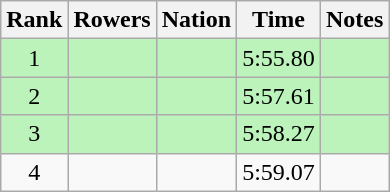<table class="wikitable sortable" style="text-align:center">
<tr>
<th>Rank</th>
<th>Rowers</th>
<th>Nation</th>
<th>Time</th>
<th>Notes</th>
</tr>
<tr bgcolor=bbf3bb>
<td>1</td>
<td align=left data-sort-value="Chalupa Jr., Václav"></td>
<td align=left></td>
<td>5:55.80</td>
<td></td>
</tr>
<tr bgcolor=bbf3bb>
<td>2</td>
<td align=left data-sort-value="Cieślakowski, Sławomir"></td>
<td align=left></td>
<td>5:57.61</td>
<td></td>
</tr>
<tr bgcolor=bbf3bb>
<td>3</td>
<td align=left data-sort-value="D'Andrilli, Rubén"></td>
<td align=left></td>
<td>5:58.27</td>
<td></td>
</tr>
<tr>
<td>4</td>
<td align=left data-sort-value="Altekruse, Charlie"></td>
<td align=left></td>
<td>5:59.07</td>
<td></td>
</tr>
</table>
